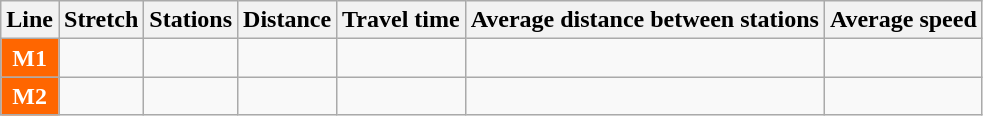<table class="wikitable">
<tr>
<th>Line</th>
<th>Stretch</th>
<th>Stations</th>
<th>Distance</th>
<th>Travel time</th>
<th>Average distance between stations</th>
<th>Average speed</th>
</tr>
<tr>
<td align="center" style="color: white; background-color: #FF6600"><strong>M1</strong></td>
<td></td>
<td></td>
<td></td>
<td></td>
<td></td>
<td></td>
</tr>
<tr>
<td align="center" style="color: white; background-color: #FF6600"><strong>M2</strong></td>
<td></td>
<td></td>
<td></td>
<td></td>
<td></td>
<td></td>
</tr>
</table>
